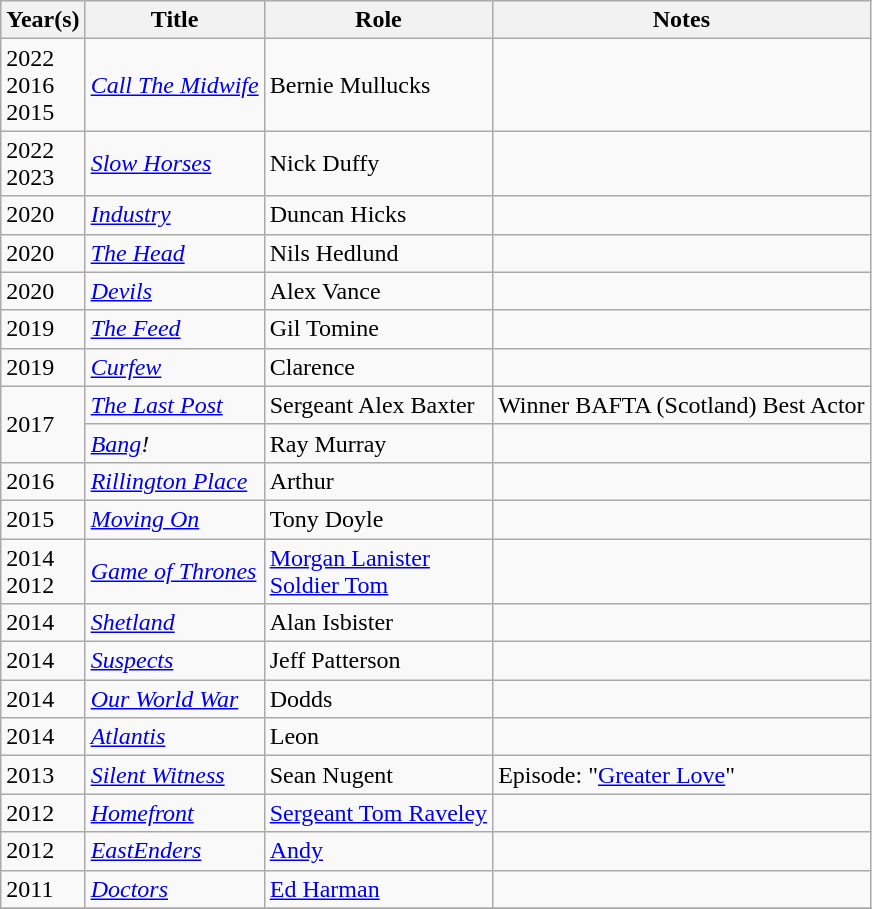<table class="wikitable sortable">
<tr>
<th>Year(s)</th>
<th>Title</th>
<th>Role</th>
<th>Notes</th>
</tr>
<tr>
<td>2022<br>2016<br>2015</td>
<td><em><a href='#'>Call The Midwife</a></em></td>
<td>Bernie Mullucks</td>
<td></td>
</tr>
<tr>
<td>2022<br>2023</td>
<td><em><a href='#'>Slow Horses</a></em></td>
<td>Nick Duffy</td>
<td></td>
</tr>
<tr>
<td>2020</td>
<td><em><a href='#'>Industry</a></em></td>
<td>Duncan Hicks</td>
<td></td>
</tr>
<tr>
<td>2020</td>
<td><em><a href='#'>The Head</a></em></td>
<td>Nils Hedlund</td>
<td></td>
</tr>
<tr>
<td>2020</td>
<td><a href='#'><em>Devils</em></a></td>
<td>Alex Vance</td>
<td></td>
</tr>
<tr>
<td>2019</td>
<td><a href='#'><em>The Feed</em></a></td>
<td>Gil Tomine</td>
<td></td>
</tr>
<tr>
<td>2019</td>
<td><a href='#'><em>Curfew</em></a></td>
<td>Clarence</td>
<td></td>
</tr>
<tr>
<td rowspan="2">2017</td>
<td><em><a href='#'>The Last Post</a></em></td>
<td>Sergeant Alex Baxter</td>
<td>Winner BAFTA (Scotland) Best Actor</td>
</tr>
<tr>
<td><em><a href='#'>Bang</a>!</em></td>
<td>Ray Murray</td>
<td></td>
</tr>
<tr>
<td>2016</td>
<td><em><a href='#'>Rillington Place</a></em></td>
<td>Arthur</td>
<td></td>
</tr>
<tr>
<td>2015</td>
<td><em><a href='#'>Moving On</a></em></td>
<td>Tony Doyle</td>
<td></td>
</tr>
<tr>
<td>2014<br>2012</td>
<td><em><a href='#'>Game of Thrones</a></em></td>
<td><a href='#'>Morgan Lanister</a><br><a href='#'>Soldier Tom</a></td>
<td></td>
</tr>
<tr>
<td>2014</td>
<td><em><a href='#'>Shetland</a></em></td>
<td>Alan Isbister</td>
<td></td>
</tr>
<tr>
<td>2014</td>
<td><em><a href='#'>Suspects</a></em></td>
<td>Jeff Patterson</td>
<td></td>
</tr>
<tr>
<td>2014</td>
<td><em><a href='#'>Our World War</a></em></td>
<td>Dodds</td>
<td></td>
</tr>
<tr>
<td>2014</td>
<td><em><a href='#'>Atlantis</a></em></td>
<td>Leon</td>
<td></td>
</tr>
<tr>
<td>2013</td>
<td><em><a href='#'>Silent Witness</a></em></td>
<td>Sean Nugent</td>
<td>Episode: "<a href='#'>Greater Love</a>"</td>
</tr>
<tr>
<td>2012</td>
<td><em><a href='#'>Homefront</a></em></td>
<td><a href='#'>Sergeant Tom Raveley</a></td>
<td></td>
</tr>
<tr>
<td>2012</td>
<td><em><a href='#'>EastEnders</a></em></td>
<td><a href='#'>Andy</a></td>
<td></td>
</tr>
<tr>
<td>2011</td>
<td><em><a href='#'>Doctors</a></em></td>
<td><a href='#'>Ed Harman</a></td>
<td></td>
</tr>
<tr>
</tr>
</table>
